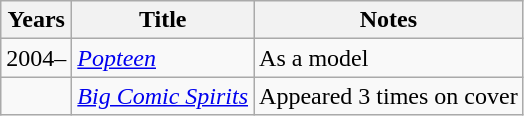<table class="wikitable">
<tr>
<th>Years</th>
<th>Title</th>
<th>Notes</th>
</tr>
<tr>
<td>2004–</td>
<td><em><a href='#'>Popteen</a></em></td>
<td>As a model</td>
</tr>
<tr>
<td></td>
<td><em><a href='#'>Big Comic Spirits</a></em></td>
<td>Appeared 3 times on cover</td>
</tr>
</table>
